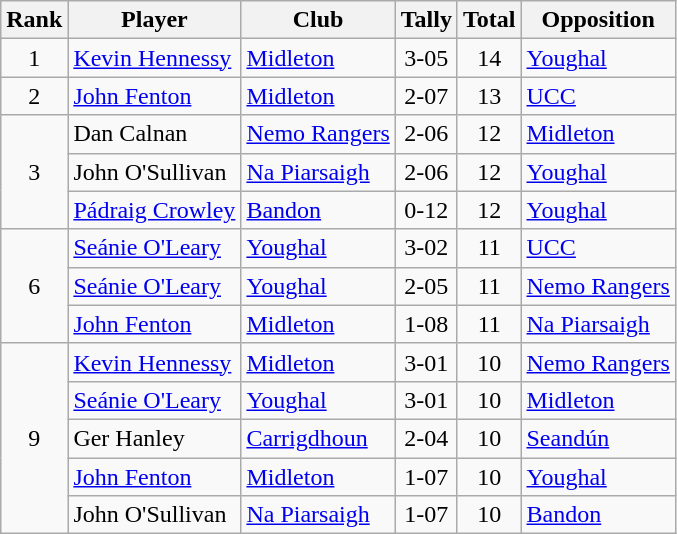<table class="wikitable">
<tr>
<th>Rank</th>
<th>Player</th>
<th>Club</th>
<th>Tally</th>
<th>Total</th>
<th>Opposition</th>
</tr>
<tr>
<td rowspan="1" style="text-align:center;">1</td>
<td><a href='#'>Kevin Hennessy</a></td>
<td><a href='#'>Midleton</a></td>
<td align=center>3-05</td>
<td align=center>14</td>
<td><a href='#'>Youghal</a></td>
</tr>
<tr>
<td rowspan="1" style="text-align:center;">2</td>
<td><a href='#'>John Fenton</a></td>
<td><a href='#'>Midleton</a></td>
<td align=center>2-07</td>
<td align=center>13</td>
<td><a href='#'>UCC</a></td>
</tr>
<tr>
<td rowspan="3" style="text-align:center;">3</td>
<td>Dan Calnan</td>
<td><a href='#'>Nemo Rangers</a></td>
<td align=center>2-06</td>
<td align=center>12</td>
<td><a href='#'>Midleton</a></td>
</tr>
<tr>
<td>John O'Sullivan</td>
<td><a href='#'>Na Piarsaigh</a></td>
<td align=center>2-06</td>
<td align=center>12</td>
<td><a href='#'>Youghal</a></td>
</tr>
<tr>
<td><a href='#'>Pádraig Crowley</a></td>
<td><a href='#'>Bandon</a></td>
<td align=center>0-12</td>
<td align=center>12</td>
<td><a href='#'>Youghal</a></td>
</tr>
<tr>
<td rowspan="3" style="text-align:center;">6</td>
<td><a href='#'>Seánie O'Leary</a></td>
<td><a href='#'>Youghal</a></td>
<td align=center>3-02</td>
<td align=center>11</td>
<td><a href='#'>UCC</a></td>
</tr>
<tr>
<td><a href='#'>Seánie O'Leary</a></td>
<td><a href='#'>Youghal</a></td>
<td align=center>2-05</td>
<td align=center>11</td>
<td><a href='#'>Nemo Rangers</a></td>
</tr>
<tr>
<td><a href='#'>John Fenton</a></td>
<td><a href='#'>Midleton</a></td>
<td align=center>1-08</td>
<td align=center>11</td>
<td><a href='#'>Na Piarsaigh</a></td>
</tr>
<tr>
<td rowspan="5" style="text-align:center;">9</td>
<td><a href='#'>Kevin Hennessy</a></td>
<td><a href='#'>Midleton</a></td>
<td align=center>3-01</td>
<td align=center>10</td>
<td><a href='#'>Nemo Rangers</a></td>
</tr>
<tr>
<td><a href='#'>Seánie O'Leary</a></td>
<td><a href='#'>Youghal</a></td>
<td align=center>3-01</td>
<td align=center>10</td>
<td><a href='#'>Midleton</a></td>
</tr>
<tr>
<td>Ger Hanley</td>
<td><a href='#'>Carrigdhoun</a></td>
<td align=center>2-04</td>
<td align=center>10</td>
<td><a href='#'>Seandún</a></td>
</tr>
<tr>
<td><a href='#'>John Fenton</a></td>
<td><a href='#'>Midleton</a></td>
<td align=center>1-07</td>
<td align=center>10</td>
<td><a href='#'>Youghal</a></td>
</tr>
<tr>
<td>John O'Sullivan</td>
<td><a href='#'>Na Piarsaigh</a></td>
<td align=center>1-07</td>
<td align=center>10</td>
<td><a href='#'>Bandon</a></td>
</tr>
</table>
